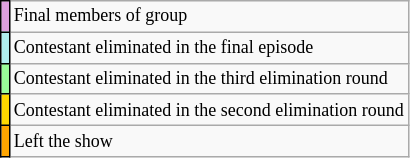<table class="wikitable toccolours" style="font-size: 75%; white-space: nowrap;">
<tr>
<td style="background:#DDA0DD; border: 1px solid black;"></td>
<td>Final members of group</td>
</tr>
<tr>
<td style="background:#AFEEEE; border: 1px solid black;"></td>
<td>Contestant eliminated in the final episode</td>
</tr>
<tr>
<td style="background:#98FB98; border: 1px solid black;"></td>
<td>Contestant eliminated in the third elimination round</td>
</tr>
<tr>
<td style="background:#FFD700; border: 1px solid black;"></td>
<td>Contestant eliminated in the second elimination round</td>
</tr>
<tr>
<td style="background:#FFA500; border: 1px solid black;"></td>
<td>Left the show</td>
</tr>
</table>
